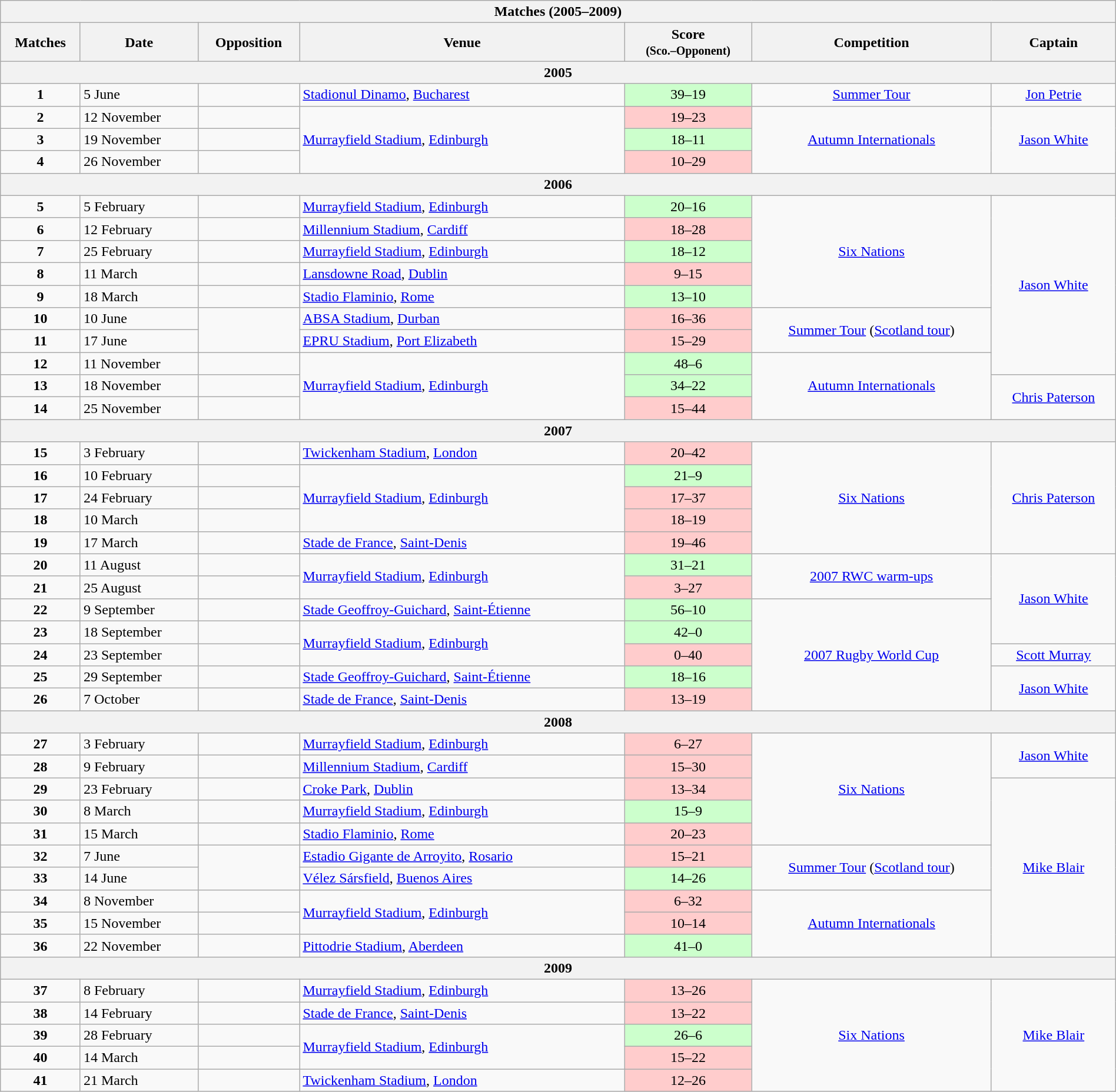<table class="wikitable collapsible collapsed" style="width:100%">
<tr>
<th colspan=7>Matches (2005–2009)</th>
</tr>
<tr>
<th>Matches</th>
<th>Date</th>
<th>Opposition</th>
<th>Venue</th>
<th>Score<br><small>(Sco.–Opponent)</small></th>
<th>Competition</th>
<th>Captain</th>
</tr>
<tr>
<th colspan=7>2005</th>
</tr>
<tr>
<td align=center><strong>1</strong></td>
<td>5 June</td>
<td></td>
<td><a href='#'>Stadionul Dinamo</a>, <a href='#'>Bucharest</a></td>
<td align=center bgcolor=#CCFFCC>39–19</td>
<td align=center><a href='#'>Summer Tour</a></td>
<td align=center><a href='#'>Jon Petrie</a></td>
</tr>
<tr>
<td align=center><strong>2</strong></td>
<td>12 November</td>
<td></td>
<td rowspan=3><a href='#'>Murrayfield Stadium</a>, <a href='#'>Edinburgh</a></td>
<td align=center bgcolor=#FFCCCC>19–23</td>
<td align=center rowspan=3><a href='#'>Autumn Internationals</a></td>
<td align=center rowspan=3><a href='#'>Jason White</a></td>
</tr>
<tr>
<td align=center><strong>3</strong></td>
<td>19 November</td>
<td></td>
<td align=center bgcolor=#CCFFCC>18–11</td>
</tr>
<tr>
<td align=center><strong>4</strong></td>
<td>26 November</td>
<td></td>
<td align=center bgcolor=#FFCCCC>10–29</td>
</tr>
<tr>
<th colspan=7>2006</th>
</tr>
<tr>
<td align=center><strong>5</strong></td>
<td>5 February</td>
<td></td>
<td><a href='#'>Murrayfield Stadium</a>, <a href='#'>Edinburgh</a></td>
<td align=center bgcolor=#CCFFCC>20–16</td>
<td align=center rowspan=5><a href='#'>Six Nations</a></td>
<td align=center rowspan=8><a href='#'>Jason White</a></td>
</tr>
<tr>
<td align=center><strong>6</strong></td>
<td>12 February</td>
<td></td>
<td><a href='#'>Millennium Stadium</a>, <a href='#'>Cardiff</a></td>
<td align=center bgcolor=#FFCCCC>18–28</td>
</tr>
<tr>
<td align=center><strong>7</strong></td>
<td>25 February</td>
<td></td>
<td><a href='#'>Murrayfield Stadium</a>, <a href='#'>Edinburgh</a></td>
<td align=center bgcolor=#CCFFCC>18–12</td>
</tr>
<tr>
<td align=center><strong>8</strong></td>
<td>11 March</td>
<td></td>
<td><a href='#'>Lansdowne Road</a>, <a href='#'>Dublin</a></td>
<td align=center bgcolor=#FFCCCC>9–15</td>
</tr>
<tr>
<td align=center><strong>9</strong></td>
<td>18 March</td>
<td></td>
<td><a href='#'>Stadio Flaminio</a>, <a href='#'>Rome</a></td>
<td align=center bgcolor=#CCFFCC>13–10</td>
</tr>
<tr>
<td align=center><strong>10</strong></td>
<td>10 June</td>
<td rowspan=2></td>
<td><a href='#'>ABSA Stadium</a>, <a href='#'>Durban</a></td>
<td align=center bgcolor=#FFCCCC>16–36</td>
<td align=center rowspan=2><a href='#'>Summer Tour</a> (<a href='#'>Scotland tour</a>)</td>
</tr>
<tr>
<td align=center><strong>11</strong></td>
<td>17 June</td>
<td><a href='#'>EPRU Stadium</a>, <a href='#'>Port Elizabeth</a></td>
<td align=center bgcolor=#FFCCCC>15–29</td>
</tr>
<tr>
<td align=center><strong>12</strong></td>
<td>11 November</td>
<td></td>
<td rowspan=3><a href='#'>Murrayfield Stadium</a>, <a href='#'>Edinburgh</a></td>
<td align=center bgcolor=#CCFFCC>48–6</td>
<td align=center rowspan=3><a href='#'>Autumn Internationals</a></td>
</tr>
<tr>
<td align=center><strong>13</strong></td>
<td>18 November</td>
<td></td>
<td align=center bgcolor=#CCFFCC>34–22</td>
<td align=center rowspan=2><a href='#'>Chris Paterson</a></td>
</tr>
<tr>
<td align=center><strong>14</strong></td>
<td>25 November</td>
<td></td>
<td align=center bgcolor=#FFCCCC>15–44</td>
</tr>
<tr>
<th colspan=7>2007</th>
</tr>
<tr>
<td align=center><strong>15</strong></td>
<td>3 February</td>
<td></td>
<td><a href='#'>Twickenham Stadium</a>, <a href='#'>London</a></td>
<td align=center bgcolor=#FFCCCC>20–42</td>
<td align=center rowspan=5><a href='#'>Six Nations</a></td>
<td align=center rowspan=5><a href='#'>Chris Paterson</a></td>
</tr>
<tr>
<td align=center><strong>16</strong></td>
<td>10 February</td>
<td></td>
<td rowspan=3><a href='#'>Murrayfield Stadium</a>, <a href='#'>Edinburgh</a></td>
<td align=center bgcolor=#CCFFCC>21–9</td>
</tr>
<tr>
<td align=center><strong>17</strong></td>
<td>24 February</td>
<td></td>
<td align=center bgcolor=#FFCCCC>17–37</td>
</tr>
<tr>
<td align=center><strong>18</strong></td>
<td>10 March</td>
<td></td>
<td align=center bgcolor=#FFCCCC>18–19</td>
</tr>
<tr>
<td align=center><strong>19</strong></td>
<td>17 March</td>
<td></td>
<td><a href='#'>Stade de France</a>, <a href='#'>Saint-Denis</a></td>
<td align=center bgcolor=#FFCCCC>19–46</td>
</tr>
<tr>
<td align=center><strong>20</strong></td>
<td>11 August</td>
<td></td>
<td rowspan=2><a href='#'>Murrayfield Stadium</a>, <a href='#'>Edinburgh</a></td>
<td align=center bgcolor=#CCFFCC>31–21</td>
<td align=center rowspan=2><a href='#'>2007 RWC warm-ups</a></td>
<td align=center rowspan=4><a href='#'>Jason White</a></td>
</tr>
<tr>
<td align=center><strong>21</strong></td>
<td>25 August</td>
<td></td>
<td align=center bgcolor=#FFCCCC>3–27</td>
</tr>
<tr>
<td align=center><strong>22</strong></td>
<td>9 September</td>
<td></td>
<td><a href='#'>Stade Geoffroy-Guichard</a>, <a href='#'>Saint-Étienne</a></td>
<td align=center bgcolor=#CCFFCC>56–10</td>
<td align=center rowspan=5><a href='#'>2007 Rugby World Cup</a></td>
</tr>
<tr>
<td align=center><strong>23</strong></td>
<td>18 September</td>
<td></td>
<td rowspan=2><a href='#'>Murrayfield Stadium</a>, <a href='#'>Edinburgh</a></td>
<td align=center bgcolor=#CCFFCC>42–0</td>
</tr>
<tr>
<td align=center><strong>24</strong></td>
<td>23 September</td>
<td></td>
<td align=center bgcolor=#FFCCCC>0–40</td>
<td align=center><a href='#'>Scott Murray</a></td>
</tr>
<tr>
<td align=center><strong>25</strong></td>
<td>29 September</td>
<td></td>
<td><a href='#'>Stade Geoffroy-Guichard</a>, <a href='#'>Saint-Étienne</a></td>
<td align=center bgcolor=#CCFFCC>18–16</td>
<td align=center rowspan=2><a href='#'>Jason White</a></td>
</tr>
<tr>
<td align=center><strong>26</strong></td>
<td>7 October</td>
<td></td>
<td><a href='#'>Stade de France</a>, <a href='#'>Saint-Denis</a></td>
<td align=center bgcolor=#FFCCCC>13–19</td>
</tr>
<tr>
<th colspan=7>2008</th>
</tr>
<tr>
<td align=center><strong>27</strong></td>
<td>3 February</td>
<td></td>
<td><a href='#'>Murrayfield Stadium</a>, <a href='#'>Edinburgh</a></td>
<td align=center bgcolor=#FFCCCC>6–27</td>
<td align=center rowspan=5><a href='#'>Six Nations</a></td>
<td align=center rowspan=2><a href='#'>Jason White</a></td>
</tr>
<tr>
<td align=center><strong>28</strong></td>
<td>9 February</td>
<td></td>
<td><a href='#'>Millennium Stadium</a>, <a href='#'>Cardiff</a></td>
<td align=center bgcolor=#FFCCCC>15–30</td>
</tr>
<tr>
<td align=center><strong>29</strong></td>
<td>23 February</td>
<td></td>
<td><a href='#'>Croke Park</a>, <a href='#'>Dublin</a></td>
<td align=center bgcolor=#FFCCCC>13–34</td>
<td align=center rowspan=8><a href='#'>Mike Blair</a></td>
</tr>
<tr>
<td align=center><strong>30</strong></td>
<td>8 March</td>
<td></td>
<td><a href='#'>Murrayfield Stadium</a>, <a href='#'>Edinburgh</a></td>
<td align=center bgcolor=#CCFFCC>15–9</td>
</tr>
<tr>
<td align=center><strong>31</strong></td>
<td>15 March</td>
<td></td>
<td><a href='#'>Stadio Flaminio</a>, <a href='#'>Rome</a></td>
<td align=center bgcolor=#FFCCCC>20–23</td>
</tr>
<tr>
<td align=center><strong>32</strong></td>
<td>7 June</td>
<td rowspan=2></td>
<td><a href='#'>Estadio Gigante de Arroyito</a>, <a href='#'>Rosario</a></td>
<td align=center bgcolor=#FFCCCC>15–21</td>
<td align=center rowspan=2><a href='#'>Summer Tour</a> (<a href='#'>Scotland tour</a>)</td>
</tr>
<tr>
<td align=center><strong>33</strong></td>
<td>14 June</td>
<td><a href='#'>Vélez Sársfield</a>, <a href='#'>Buenos Aires</a></td>
<td align=center bgcolor=#CCFFCC>14–26</td>
</tr>
<tr>
<td align=center><strong>34</strong></td>
<td>8 November</td>
<td></td>
<td rowspan=2><a href='#'>Murrayfield Stadium</a>, <a href='#'>Edinburgh</a></td>
<td align=center bgcolor=#FFCCCC>6–32</td>
<td align=center rowspan=3><a href='#'>Autumn Internationals</a></td>
</tr>
<tr>
<td align=center><strong>35</strong></td>
<td>15 November</td>
<td></td>
<td align=center bgcolor=#FFCCCC>10–14</td>
</tr>
<tr>
<td align=center><strong>36</strong></td>
<td>22 November</td>
<td></td>
<td><a href='#'>Pittodrie Stadium</a>, <a href='#'>Aberdeen</a></td>
<td align=center bgcolor=#CCFFCC>41–0</td>
</tr>
<tr>
<th colspan=7>2009</th>
</tr>
<tr>
<td align=center><strong>37</strong></td>
<td>8 February</td>
<td></td>
<td><a href='#'>Murrayfield Stadium</a>, <a href='#'>Edinburgh</a></td>
<td align=center bgcolor=#FFCCCC>13–26</td>
<td align=center rowspan=5><a href='#'>Six Nations</a></td>
<td align=center rowspan=5><a href='#'>Mike Blair</a></td>
</tr>
<tr>
<td align=center><strong>38</strong></td>
<td>14 February</td>
<td></td>
<td><a href='#'>Stade de France</a>, <a href='#'>Saint-Denis</a></td>
<td align=center bgcolor=#FFCCCC>13–22</td>
</tr>
<tr>
<td align=center><strong>39</strong></td>
<td>28 February</td>
<td></td>
<td rowspan=2><a href='#'>Murrayfield Stadium</a>, <a href='#'>Edinburgh</a></td>
<td align=center bgcolor=#CCFFCC>26–6</td>
</tr>
<tr>
<td align=center><strong>40</strong></td>
<td>14 March</td>
<td></td>
<td align=center bgcolor=#FFCCCC>15–22</td>
</tr>
<tr>
<td align=center><strong>41</strong></td>
<td>21 March</td>
<td></td>
<td><a href='#'>Twickenham Stadium</a>, <a href='#'>London</a></td>
<td align=center bgcolor=#FFCCCC>12–26</td>
</tr>
</table>
